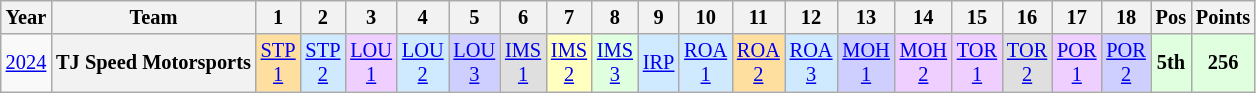<table class="wikitable" style="text-align:center; font-size:85%">
<tr>
<th>Year</th>
<th>Team</th>
<th>1</th>
<th>2</th>
<th>3</th>
<th>4</th>
<th>5</th>
<th>6</th>
<th>7</th>
<th>8</th>
<th>9</th>
<th>10</th>
<th>11</th>
<th>12</th>
<th>13</th>
<th>14</th>
<th>15</th>
<th>16</th>
<th>17</th>
<th>18</th>
<th>Pos</th>
<th>Points</th>
</tr>
<tr>
<td><a href='#'>2024</a></td>
<th nowrap>TJ Speed Motorsports</th>
<td style="background:#FFDF9F;"><a href='#'>STP<br>1</a><br></td>
<td style="background:#CFEAFF;"><a href='#'>STP<br>2</a><br></td>
<td style="background:#EFCFFF;"><a href='#'>LOU<br>1</a><br></td>
<td style="background:#CFEAFF;"><a href='#'>LOU<br>2</a><br></td>
<td style="background:#CFCFFF;"><a href='#'>LOU<br>3</a><br></td>
<td style="background:#DFDFDF;"><a href='#'>IMS<br>1</a><br></td>
<td style="background:#FFFFBF;"><a href='#'>IMS<br>2</a><br></td>
<td style="background:#DFFFDF;"><a href='#'>IMS<br>3</a><br></td>
<td style="background:#CFEAFF;"><a href='#'>IRP</a><br></td>
<td style="background:#CFEAFF;"><a href='#'>ROA<br>1</a><br></td>
<td style="background:#FFDF9F;"><a href='#'>ROA<br>2</a><br></td>
<td style="background:#CFEAFF;"><a href='#'>ROA<br>3</a><br></td>
<td style="background:#CFCFFF;"><a href='#'>MOH<br>1</a><br></td>
<td style="background:#EFCFFF;"><a href='#'>MOH<br>2</a><br></td>
<td style="background:#EFCFFF;"><a href='#'>TOR<br>1</a><br></td>
<td style="background:#DFDFDF;"><a href='#'>TOR<br>2</a><br></td>
<td style="background:#EFCFFF;"><a href='#'>POR<br>1</a><br></td>
<td style="background:#CFCFFF;"><a href='#'>POR<br>2</a><br></td>
<th style="background:#DFFFDF;">5th</th>
<th style="background:#DFFFDF;">256</th>
</tr>
</table>
